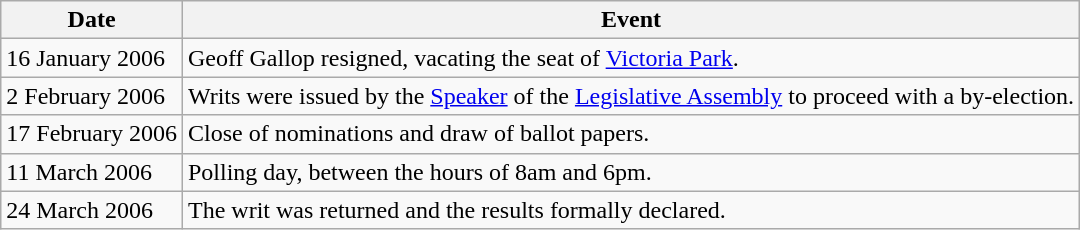<table class="wikitable">
<tr>
<th>Date</th>
<th>Event</th>
</tr>
<tr>
<td>16 January 2006</td>
<td>Geoff Gallop resigned, vacating the seat of <a href='#'>Victoria Park</a>.</td>
</tr>
<tr>
<td>2 February 2006</td>
<td>Writs were issued by the <a href='#'>Speaker</a> of the <a href='#'>Legislative Assembly</a> to proceed with a by-election.</td>
</tr>
<tr>
<td>17 February 2006</td>
<td>Close of nominations and draw of ballot papers.</td>
</tr>
<tr>
<td>11 March 2006</td>
<td>Polling day, between the hours of 8am and 6pm.</td>
</tr>
<tr>
<td>24 March 2006</td>
<td>The writ was returned and the results formally declared.</td>
</tr>
</table>
